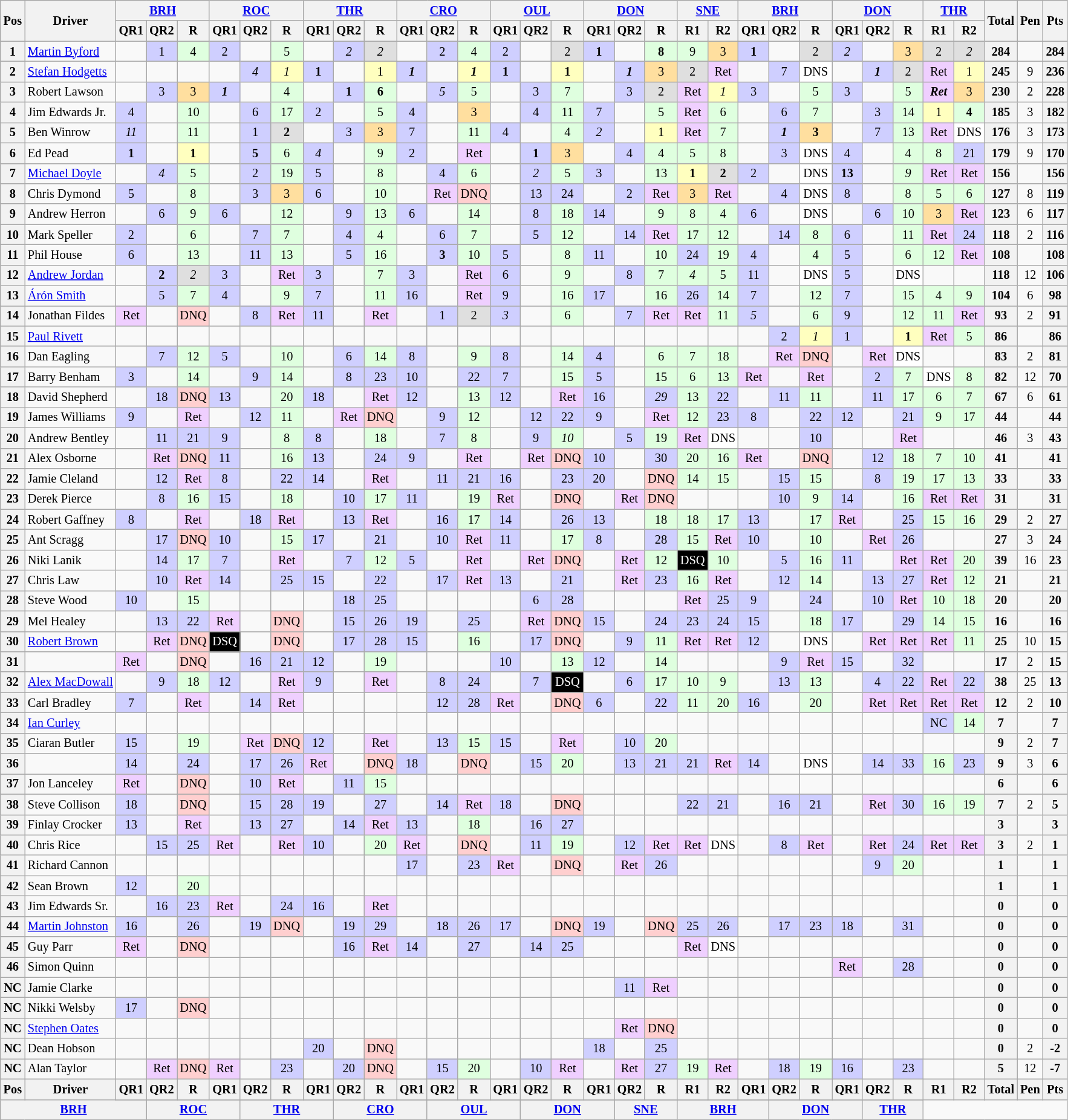<table class="wikitable" style="font-size: 85%; text-align: center;">
<tr valign="top">
<th rowspan=2 valign="middle">Pos</th>
<th rowspan=2 valign="middle">Driver</th>
<th colspan="3"><a href='#'>BRH</a></th>
<th colspan="3"><a href='#'>ROC</a></th>
<th colspan="3"><a href='#'>THR</a></th>
<th colspan="3"><a href='#'>CRO</a></th>
<th colspan="3"><a href='#'>OUL</a></th>
<th colspan="3"><a href='#'>DON</a></th>
<th colspan="2"><a href='#'>SNE</a></th>
<th colspan="3"><a href='#'>BRH</a></th>
<th colspan="3"><a href='#'>DON</a></th>
<th colspan="2"><a href='#'>THR</a></th>
<th rowspan=2 valign="middle">Total</th>
<th rowspan=2 valign="middle">Pen</th>
<th rowspan=2 valign=middle>Pts</th>
</tr>
<tr>
<th>QR1</th>
<th>QR2</th>
<th>R</th>
<th>QR1</th>
<th>QR2</th>
<th>R</th>
<th>QR1</th>
<th>QR2</th>
<th>R</th>
<th>QR1</th>
<th>QR2</th>
<th>R</th>
<th>QR1</th>
<th>QR2</th>
<th>R</th>
<th>QR1</th>
<th>QR2</th>
<th>R</th>
<th>R1</th>
<th>R2</th>
<th>QR1</th>
<th>QR2</th>
<th>R</th>
<th>QR1</th>
<th>QR2</th>
<th>R</th>
<th>R1</th>
<th>R2</th>
</tr>
<tr>
<th>1</th>
<td align=left> <a href='#'>Martin Byford</a></td>
<td></td>
<td style="background:#CFCFFF;">1</td>
<td style="background:#DFFFDF;">4</td>
<td style="background:#CFCFFF;">2</td>
<td></td>
<td style="background:#DFFFDF;">5</td>
<td></td>
<td style="background:#CFCFFF;"><em>2</em></td>
<td style="background:#DFDFDF;"><em>2</em></td>
<td></td>
<td style="background:#CFCFFF;">2</td>
<td style="background:#DFFFDF;">4</td>
<td style="background:#CFCFFF;">2</td>
<td></td>
<td style="background:#DFDFDF;">2</td>
<td style="background:#CFCFFF;"><strong>1</strong></td>
<td></td>
<td style="background:#DFFFDF;"><strong>8</strong></td>
<td style="background:#DFFFDF;">9</td>
<td style="background:#FFDF9F;">3</td>
<td style="background:#CFCFFF;"><strong>1</strong></td>
<td></td>
<td style="background:#DFDFDF;">2</td>
<td style="background:#CFCFFF;"><em>2</em></td>
<td></td>
<td style="background:#FFDF9F;">3</td>
<td style="background:#DFDFDF;">2</td>
<td style="background:#DFDFDF;"><em>2</em></td>
<th>284</th>
<td></td>
<th>284</th>
</tr>
<tr>
<th>2</th>
<td align=left> <a href='#'>Stefan Hodgetts</a></td>
<td></td>
<td></td>
<td></td>
<td></td>
<td style="background:#CFCFFF;"><em>4</em></td>
<td style="background:#FFFFBF;"><em>1</em></td>
<td style="background:#CFCFFF;"><strong>1</strong></td>
<td></td>
<td style="background:#FFFFBF;">1</td>
<td style="background:#CFCFFF;"><strong><em>1</em></strong></td>
<td></td>
<td style="background:#FFFFBF;"><strong><em>1</em></strong></td>
<td style="background:#CFCFFF;"><strong>1</strong></td>
<td></td>
<td style="background:#FFFFBF;"><strong>1</strong></td>
<td></td>
<td style="background:#CFCFFF;"><strong><em>1</em></strong></td>
<td style="background:#FFDF9F;">3</td>
<td style="background:#DFDFDF;">2</td>
<td style="background:#EFCFFF;">Ret</td>
<td></td>
<td style="background:#CFCFFF;">7</td>
<td style="background:#FFFFFF;">DNS</td>
<td></td>
<td style="background:#CFCFFF;"><strong><em>1</em></strong></td>
<td style="background:#DFDFDF;">2</td>
<td style="background:#EFCFFF;">Ret</td>
<td style="background:#FFFFBF;">1</td>
<th>245</th>
<td>9</td>
<th>236</th>
</tr>
<tr>
<th>3</th>
<td align=left> Robert Lawson</td>
<td></td>
<td style="background:#CFCFFF;">3</td>
<td style="background:#FFDF9F;">3</td>
<td style="background:#CFCFFF;"><strong><em>1</em></strong></td>
<td></td>
<td style="background:#DFFFDF;">4</td>
<td></td>
<td style="background:#CFCFFF;"><strong>1</strong></td>
<td style="background:#DFFFDF;"><strong>6</strong></td>
<td></td>
<td style="background:#CFCFFF;"><em>5</em></td>
<td style="background:#DFFFDF;">5</td>
<td></td>
<td style="background:#CFCFFF;">3</td>
<td style="background:#DFFFDF;">7</td>
<td></td>
<td style="background:#CFCFFF;">3</td>
<td style="background:#DFDFDF;">2</td>
<td style="background:#EFCFFF;">Ret</td>
<td style="background:#FFFFBF;"><em>1</em></td>
<td style="background:#CFCFFF;">3</td>
<td></td>
<td style="background:#DFFFDF;">5</td>
<td style="background:#CFCFFF;">3</td>
<td></td>
<td style="background:#DFFFDF;">5</td>
<td style="background:#EFCFFF;"><strong><em>Ret</em></strong></td>
<td style="background:#FFDF9F;">3</td>
<th>230</th>
<td>2</td>
<th>228</th>
</tr>
<tr>
<th>4</th>
<td align=left> Jim Edwards Jr.</td>
<td style="background:#CFCFFF;">4</td>
<td></td>
<td style="background:#DFFFDF;">10</td>
<td></td>
<td style="background:#CFCFFF;">6</td>
<td style="background:#DFFFDF;">17</td>
<td style="background:#CFCFFF;">2</td>
<td></td>
<td style="background:#DFFFDF;">5</td>
<td style="background:#CFCFFF;">4</td>
<td></td>
<td style="background:#FFDF9F;">3</td>
<td></td>
<td style="background:#CFCFFF;">4</td>
<td style="background:#DFFFDF;">11</td>
<td style="background:#CFCFFF;">7</td>
<td></td>
<td style="background:#DFFFDF;">5</td>
<td style="background:#EFCFFF;">Ret</td>
<td style="background:#DFFFDF;">6</td>
<td></td>
<td style="background:#CFCFFF;">6</td>
<td style="background:#DFFFDF;">7</td>
<td></td>
<td style="background:#CFCFFF;">3</td>
<td style="background:#DFFFDF;">14</td>
<td style="background:#FFFFBF;">1</td>
<td style="background:#DFFFDF;"><strong>4</strong></td>
<th>185</th>
<td>3</td>
<th>182</th>
</tr>
<tr>
<th>5</th>
<td align=left> Ben Winrow</td>
<td style="background:#CFCFFF;"><em>11</em></td>
<td></td>
<td style="background:#DFFFDF;">11</td>
<td></td>
<td style="background:#CFCFFF;">1</td>
<td style="background:#DFDFDF;"><strong>2</strong></td>
<td></td>
<td style="background:#CFCFFF;">3</td>
<td style="background:#FFDF9F;">3</td>
<td style="background:#CFCFFF;">7</td>
<td></td>
<td style="background:#DFFFDF;">11</td>
<td style="background:#CFCFFF;">4</td>
<td></td>
<td style="background:#DFFFDF;">4</td>
<td style="background:#CFCFFF;"><em>2</em></td>
<td></td>
<td style="background:#FFFFBF;">1</td>
<td style="background:#EFCFFF;">Ret</td>
<td style="background:#DFFFDF;">7</td>
<td></td>
<td style="background:#CFCFFF;"><strong><em>1</em></strong></td>
<td style="background:#FFDF9F;"><strong>3</strong></td>
<td></td>
<td style="background:#CFCFFF;">7</td>
<td style="background:#DFFFDF;">13</td>
<td style="background:#EFCFFF;">Ret</td>
<td style="background:#FFFFFF;">DNS</td>
<th>176</th>
<td>3</td>
<th>173</th>
</tr>
<tr>
<th>6</th>
<td align=left> Ed Pead</td>
<td style="background:#CFCFFF;"><strong>1</strong></td>
<td></td>
<td style="background:#FFFFBF;"><strong>1</strong></td>
<td></td>
<td style="background:#CFCFFF;"><strong>5</strong></td>
<td style="background:#DFFFDF;">6</td>
<td style="background:#CFCFFF;"><em>4</em></td>
<td></td>
<td style="background:#DFFFDF;">9</td>
<td style="background:#CFCFFF;">2</td>
<td></td>
<td style="background:#EFCFFF;">Ret</td>
<td></td>
<td style="background:#CFCFFF;"><strong>1</strong></td>
<td style="background:#FFDF9F;">3</td>
<td></td>
<td style="background:#CFCFFF;">4</td>
<td style="background:#DFFFDF;">4</td>
<td style="background:#DFFFDF;">5</td>
<td style="background:#DFFFDF;">8</td>
<td></td>
<td style="background:#CFCFFF;">3</td>
<td style="background:#FFFFFF;">DNS</td>
<td style="background:#CFCFFF;">4</td>
<td></td>
<td style="background:#DFFFDF;">4</td>
<td style="background:#DFFFDF;">8</td>
<td style="background:#CFCFFF;">21</td>
<th>179</th>
<td>9</td>
<th>170</th>
</tr>
<tr>
<th>7</th>
<td align=left> <a href='#'>Michael Doyle</a></td>
<td></td>
<td style="background:#CFCFFF;"><em>4</em></td>
<td style="background:#DFFFDF;">5</td>
<td></td>
<td style="background:#CFCFFF;">2</td>
<td style="background:#DFFFDF;">19</td>
<td style="background:#CFCFFF;">5</td>
<td></td>
<td style="background:#DFFFDF;">8</td>
<td></td>
<td style="background:#CFCFFF;">4</td>
<td style="background:#DFFFDF;">6</td>
<td></td>
<td style="background:#CFCFFF;"><em>2</em></td>
<td style="background:#DFFFDF;">5</td>
<td style="background:#CFCFFF;">3</td>
<td></td>
<td style="background:#DFFFDF;">13</td>
<td style="background:#FFFFBF;"><strong>1</strong></td>
<td style="background:#DFDFDF;"><strong>2</strong></td>
<td style="background:#CFCFFF;">2</td>
<td></td>
<td style="background:#FFFFFF;">DNS</td>
<td style="background:#CFCFFF;"><strong>13</strong></td>
<td></td>
<td style="background:#DFFFDF;"><em>9</em></td>
<td style="background:#EFCFFF;">Ret</td>
<td style="background:#EFCFFF;">Ret</td>
<th>156</th>
<td></td>
<th>156</th>
</tr>
<tr>
<th>8</th>
<td align=left> Chris Dymond</td>
<td style="background:#CFCFFF;">5</td>
<td></td>
<td style="background:#DFFFDF;">8</td>
<td></td>
<td style="background:#CFCFFF;">3</td>
<td style="background:#FFDF9F;">3</td>
<td style="background:#CFCFFF;">6</td>
<td></td>
<td style="background:#DFFFDF;">10</td>
<td></td>
<td style="background:#EFCFFF;">Ret</td>
<td style="background:#FFCFCF;">DNQ</td>
<td></td>
<td style="background:#CFCFFF;">13</td>
<td style="background:#CFCFFF;">24</td>
<td></td>
<td style="background:#CFCFFF;">2</td>
<td style="background:#EFCFFF;">Ret</td>
<td style="background:#FFDF9F;">3</td>
<td style="background:#EFCFFF;">Ret</td>
<td></td>
<td style="background:#CFCFFF;">4</td>
<td style="background:#FFFFFF;">DNS</td>
<td style="background:#CFCFFF;">8</td>
<td></td>
<td style="background:#DFFFDF;">8</td>
<td style="background:#DFFFDF;">5</td>
<td style="background:#DFFFDF;">6</td>
<th>127</th>
<td>8</td>
<th>119</th>
</tr>
<tr>
<th>9</th>
<td align=left> Andrew Herron</td>
<td></td>
<td style="background:#CFCFFF;">6</td>
<td style="background:#DFFFDF;">9</td>
<td style="background:#CFCFFF;">6</td>
<td></td>
<td style="background:#DFFFDF;">12</td>
<td></td>
<td style="background:#CFCFFF;">9</td>
<td style="background:#DFFFDF;">13</td>
<td style="background:#CFCFFF;">6</td>
<td></td>
<td style="background:#DFFFDF;">14</td>
<td></td>
<td style="background:#CFCFFF;">8</td>
<td style="background:#DFFFDF;">18</td>
<td style="background:#CFCFFF;">14</td>
<td></td>
<td style="background:#DFFFDF;">9</td>
<td style="background:#DFFFDF;">8</td>
<td style="background:#DFFFDF;">4</td>
<td style="background:#CFCFFF;">6</td>
<td></td>
<td style="background:#FFFFFF;">DNS</td>
<td></td>
<td style="background:#CFCFFF;">6</td>
<td style="background:#DFFFDF;">10</td>
<td style="background:#FFDF9F;">3</td>
<td style="background:#EFCFFF;">Ret</td>
<th>123</th>
<td>6</td>
<th>117</th>
</tr>
<tr>
<th>10</th>
<td align=left> Mark Speller</td>
<td style="background:#CFCFFF;">2</td>
<td></td>
<td style="background:#DFFFDF;">6</td>
<td></td>
<td style="background:#CFCFFF;">7</td>
<td style="background:#DFFFDF;">7</td>
<td></td>
<td style="background:#CFCFFF;">4</td>
<td style="background:#DFFFDF;">4</td>
<td></td>
<td style="background:#CFCFFF;">6</td>
<td style="background:#DFFFDF;">7</td>
<td></td>
<td style="background:#CFCFFF;">5</td>
<td style="background:#DFFFDF;">12</td>
<td></td>
<td style="background:#CFCFFF;">14</td>
<td style="background:#EFCFFF;">Ret</td>
<td style="background:#DFFFDF;">17</td>
<td style="background:#DFFFDF;">12</td>
<td></td>
<td style="background:#CFCFFF;">14</td>
<td style="background:#DFFFDF;">8</td>
<td style="background:#CFCFFF;">6</td>
<td></td>
<td style="background:#DFFFDF;">11</td>
<td style="background:#EFCFFF;">Ret</td>
<td style="background:#CFCFFF;">24</td>
<th>118</th>
<td>2</td>
<th>116</th>
</tr>
<tr>
<th>11</th>
<td align=left> Phil House</td>
<td style="background:#CFCFFF;">6</td>
<td></td>
<td style="background:#DFFFDF;">13</td>
<td></td>
<td style="background:#CFCFFF;">11</td>
<td style="background:#DFFFDF;">13</td>
<td></td>
<td style="background:#CFCFFF;">5</td>
<td style="background:#DFFFDF;">16</td>
<td></td>
<td style="background:#CFCFFF;"><strong>3</strong></td>
<td style="background:#DFFFDF;">10</td>
<td style="background:#CFCFFF;">5</td>
<td></td>
<td style="background:#DFFFDF;">8</td>
<td style="background:#CFCFFF;">11</td>
<td></td>
<td style="background:#DFFFDF;">10</td>
<td style="background:#CFCFFF;">24</td>
<td style="background:#DFFFDF;">19</td>
<td style="background:#CFCFFF;">4</td>
<td></td>
<td style="background:#DFFFDF;">4</td>
<td style="background:#CFCFFF;">5</td>
<td></td>
<td style="background:#DFFFDF;">6</td>
<td style="background:#DFFFDF;">12</td>
<td style="background:#EFCFFF;">Ret</td>
<th>108</th>
<td></td>
<th>108</th>
</tr>
<tr>
<th>12</th>
<td align=left> <a href='#'>Andrew Jordan</a></td>
<td></td>
<td style="background:#CFCFFF;"><strong>2</strong></td>
<td style="background:#DFDFDF;"><em>2</em></td>
<td style="background:#CFCFFF;">3</td>
<td></td>
<td style="background:#EFCFFF;">Ret</td>
<td style="background:#CFCFFF;">3</td>
<td></td>
<td style="background:#DFFFDF;">7</td>
<td style="background:#CFCFFF;">3</td>
<td></td>
<td style="background:#EFCFFF;">Ret</td>
<td style="background:#CFCFFF;">6</td>
<td></td>
<td style="background:#DFFFDF;">9</td>
<td></td>
<td style="background:#CFCFFF;">8</td>
<td style="background:#DFFFDF;">7</td>
<td style="background:#DFFFDF;"><em>4</em></td>
<td style="background:#DFFFDF;">5</td>
<td style="background:#CFCFFF;">11</td>
<td></td>
<td style="background:#FFFFFF;">DNS</td>
<td style="background:#CFCFFF;">5</td>
<td></td>
<td style="background:#FFFFFF;">DNS</td>
<td></td>
<td></td>
<th>118</th>
<td>12</td>
<th>106</th>
</tr>
<tr>
<th>13</th>
<td align=left> <a href='#'>Árón Smith</a></td>
<td></td>
<td style="background:#CFCFFF;">5</td>
<td style="background:#DFFFDF;">7</td>
<td style="background:#CFCFFF;">4</td>
<td></td>
<td style="background:#DFFFDF;">9</td>
<td style="background:#CFCFFF;">7</td>
<td></td>
<td style="background:#DFFFDF;">11</td>
<td style="background:#CFCFFF;">16</td>
<td></td>
<td style="background:#EFCFFF;">Ret</td>
<td style="background:#CFCFFF;">9</td>
<td></td>
<td style="background:#DFFFDF;">16</td>
<td style="background:#CFCFFF;">17</td>
<td></td>
<td style="background:#DFFFDF;">16</td>
<td style="background:#CFCFFF;">26</td>
<td style="background:#DFFFDF;">14</td>
<td style="background:#CFCFFF;">7</td>
<td></td>
<td style="background:#DFFFDF;">12</td>
<td style="background:#CFCFFF;">7</td>
<td></td>
<td style="background:#DFFFDF;">15</td>
<td style="background:#DFFFDF;">4</td>
<td style="background:#DFFFDF;">9</td>
<th>104</th>
<td>6</td>
<th>98</th>
</tr>
<tr>
<th>14</th>
<td align=left> Jonathan Fildes</td>
<td style="background:#EFCFFF;">Ret</td>
<td></td>
<td style="background:#FFCFCF;">DNQ</td>
<td></td>
<td style="background:#CFCFFF;">8</td>
<td style="background:#EFCFFF;">Ret</td>
<td style="background:#CFCFFF;">11</td>
<td></td>
<td style="background:#EFCFFF;">Ret</td>
<td></td>
<td style="background:#CFCFFF;">1</td>
<td style="background:#DFDFDF;">2</td>
<td style="background:#CFCFFF;"><em>3</em></td>
<td></td>
<td style="background:#DFFFDF;">6</td>
<td></td>
<td style="background:#CFCFFF;">7</td>
<td style="background:#EFCFFF;">Ret</td>
<td style="background:#EFCFFF;">Ret</td>
<td style="background:#DFFFDF;">11</td>
<td style="background:#CFCFFF;"><em>5</em></td>
<td></td>
<td style="background:#DFFFDF;">6</td>
<td style="background:#CFCFFF;">9</td>
<td></td>
<td style="background:#DFFFDF;">12</td>
<td style="background:#DFFFDF;">11</td>
<td style="background:#EFCFFF;">Ret</td>
<th>93</th>
<td>2</td>
<th>91</th>
</tr>
<tr>
<th>15</th>
<td align=left> <a href='#'>Paul Rivett</a></td>
<td></td>
<td></td>
<td></td>
<td></td>
<td></td>
<td></td>
<td></td>
<td></td>
<td></td>
<td></td>
<td></td>
<td></td>
<td></td>
<td></td>
<td></td>
<td></td>
<td></td>
<td></td>
<td></td>
<td></td>
<td></td>
<td style="background:#CFCFFF;">2</td>
<td style="background:#FFFFBF;"><em>1</em></td>
<td style="background:#CFCFFF;">1</td>
<td></td>
<td style="background:#FFFFBF;"><strong>1</strong></td>
<td style="background:#EFCFFF;">Ret</td>
<td style="background:#DFFFDF;">5</td>
<th>86</th>
<td></td>
<th>86</th>
</tr>
<tr>
<th>16</th>
<td align=left> Dan Eagling</td>
<td></td>
<td style="background:#CFCFFF;">7</td>
<td style="background:#DFFFDF;">12</td>
<td style="background:#CFCFFF;">5</td>
<td></td>
<td style="background:#DFFFDF;">10</td>
<td></td>
<td style="background:#CFCFFF;">6</td>
<td style="background:#DFFFDF;">14</td>
<td style="background:#CFCFFF;">8</td>
<td></td>
<td style="background:#DFFFDF;">9</td>
<td style="background:#CFCFFF;">8</td>
<td></td>
<td style="background:#DFFFDF;">14</td>
<td style="background:#CFCFFF;">4</td>
<td></td>
<td style="background:#DFFFDF;">6</td>
<td style="background:#DFFFDF;">7</td>
<td style="background:#DFFFDF;">18</td>
<td></td>
<td style="background:#EFCFFF;">Ret</td>
<td style="background:#FFCFCF;">DNQ</td>
<td></td>
<td style="background:#EFCFFF;">Ret</td>
<td style="background:#FFFFFF;">DNS</td>
<td></td>
<td></td>
<th>83</th>
<td>2</td>
<th>81</th>
</tr>
<tr>
<th>17</th>
<td align=left> Barry Benham</td>
<td style="background:#CFCFFF;">3</td>
<td></td>
<td style="background:#DFFFDF;">14</td>
<td></td>
<td style="background:#CFCFFF;">9</td>
<td style="background:#DFFFDF;">14</td>
<td></td>
<td style="background:#CFCFFF;">8</td>
<td style="background:#CFCFFF;">23</td>
<td style="background:#CFCFFF;">10</td>
<td></td>
<td style="background:#CFCFFF;">22</td>
<td style="background:#CFCFFF;">7</td>
<td></td>
<td style="background:#DFFFDF;">15</td>
<td style="background:#CFCFFF;">5</td>
<td></td>
<td style="background:#DFFFDF;">15</td>
<td style="background:#DFFFDF;">6</td>
<td style="background:#DFFFDF;">13</td>
<td style="background:#EFCFFF;">Ret</td>
<td></td>
<td style="background:#EFCFFF;">Ret</td>
<td></td>
<td style="background:#CFCFFF;">2</td>
<td style="background:#DFFFDF;">7</td>
<td style="background:#FFFFFF;">DNS</td>
<td style="background:#DFFFDF;">8</td>
<th>82</th>
<td>12</td>
<th>70</th>
</tr>
<tr>
<th>18</th>
<td align=left> David Shepherd</td>
<td></td>
<td style="background:#CFCFFF;">18</td>
<td style="background:#FFCFCF;">DNQ</td>
<td style="background:#CFCFFF;">13</td>
<td></td>
<td style="background:#DFFFDF;">20</td>
<td style="background:#CFCFFF;">18</td>
<td></td>
<td style="background:#EFCFFF;">Ret</td>
<td style="background:#CFCFFF;">12</td>
<td></td>
<td style="background:#DFFFDF;">13</td>
<td style="background:#CFCFFF;">12</td>
<td></td>
<td style="background:#EFCFFF;">Ret</td>
<td style="background:#CFCFFF;">16</td>
<td></td>
<td style="background:#CFCFFF;"><em>29</em></td>
<td style="background:#DFFFDF;">13</td>
<td style="background:#CFCFFF;">22</td>
<td></td>
<td style="background:#CFCFFF;">11</td>
<td style="background:#DFFFDF;">11</td>
<td></td>
<td style="background:#CFCFFF;">11</td>
<td style="background:#DFFFDF;">17</td>
<td style="background:#DFFFDF;">6</td>
<td style="background:#DFFFDF;">7</td>
<th>67</th>
<td>6</td>
<th>61</th>
</tr>
<tr>
<th>19</th>
<td align=left> James Williams</td>
<td style="background:#CFCFFF;">9</td>
<td></td>
<td style="background:#EFCFFF;">Ret</td>
<td></td>
<td style="background:#CFCFFF;">12</td>
<td style="background:#DFFFDF;">11</td>
<td></td>
<td style="background:#EFCFFF;">Ret</td>
<td style="background:#FFCFCF;">DNQ</td>
<td></td>
<td style="background:#CFCFFF;">9</td>
<td style="background:#DFFFDF;">12</td>
<td></td>
<td style="background:#CFCFFF;">12</td>
<td style="background:#CFCFFF;">22</td>
<td style="background:#CFCFFF;">9</td>
<td></td>
<td style="background:#EFCFFF;">Ret</td>
<td style="background:#DFFFDF;">12</td>
<td style="background:#CFCFFF;">23</td>
<td style="background:#CFCFFF;">8</td>
<td></td>
<td style="background:#CFCFFF;">22</td>
<td style="background:#CFCFFF;">12</td>
<td></td>
<td style="background:#CFCFFF;">21</td>
<td style="background:#DFFFDF;">9</td>
<td style="background:#DFFFDF;">17</td>
<th>44</th>
<td></td>
<th>44</th>
</tr>
<tr>
<th>20</th>
<td align=left> Andrew Bentley</td>
<td></td>
<td style="background:#CFCFFF;">11</td>
<td style="background:#CFCFFF;">21</td>
<td style="background:#CFCFFF;">9</td>
<td></td>
<td style="background:#DFFFDF;">8</td>
<td style="background:#CFCFFF;">8</td>
<td></td>
<td style="background:#DFFFDF;">18</td>
<td></td>
<td style="background:#CFCFFF;">7</td>
<td style="background:#DFFFDF;">8</td>
<td></td>
<td style="background:#CFCFFF;">9</td>
<td style="background:#DFFFDF;"><em>10</em></td>
<td></td>
<td style="background:#CFCFFF;">5</td>
<td style="background:#DFFFDF;">19</td>
<td style="background:#EFCFFF;">Ret</td>
<td style="background:#FFFFFF;">DNS</td>
<td></td>
<td></td>
<td style="background:#CFCFFF;">10</td>
<td></td>
<td></td>
<td style="background:#EFCFFF;">Ret</td>
<td></td>
<td></td>
<th>46</th>
<td>3</td>
<th>43</th>
</tr>
<tr>
<th>21</th>
<td align=left> Alex Osborne</td>
<td></td>
<td style="background:#EFCFFF;">Ret</td>
<td style="background:#FFCFCF;">DNQ</td>
<td style="background:#CFCFFF;">11</td>
<td></td>
<td style="background:#DFFFDF;">16</td>
<td style="background:#CFCFFF;">13</td>
<td></td>
<td style="background:#CFCFFF;">24</td>
<td style="background:#CFCFFF;">9</td>
<td></td>
<td style="background:#EFCFFF;">Ret</td>
<td></td>
<td style="background:#EFCFFF;">Ret</td>
<td style="background:#FFCFCF;">DNQ</td>
<td style="background:#CFCFFF;">10</td>
<td></td>
<td style="background:#CFCFFF;">30</td>
<td style="background:#DFFFDF;">20</td>
<td style="background:#DFFFDF;">16</td>
<td style="background:#EFCFFF;">Ret</td>
<td></td>
<td style="background:#FFCFCF;">DNQ</td>
<td></td>
<td style="background:#CFCFFF;">12</td>
<td style="background:#DFFFDF;">18</td>
<td style="background:#DFFFDF;">7</td>
<td style="background:#DFFFDF;">10</td>
<th>41</th>
<td></td>
<th>41</th>
</tr>
<tr>
<th>22</th>
<td align=left> Jamie Cleland</td>
<td></td>
<td style="background:#CFCFFF;">12</td>
<td style="background:#EFCFFF;">Ret</td>
<td style="background:#CFCFFF;">8</td>
<td></td>
<td style="background:#CFCFFF;">22</td>
<td style="background:#CFCFFF;">14</td>
<td></td>
<td style="background:#EFCFFF;">Ret</td>
<td></td>
<td style="background:#CFCFFF;">11</td>
<td style="background:#CFCFFF;">21</td>
<td style="background:#CFCFFF;">16</td>
<td></td>
<td style="background:#CFCFFF;">23</td>
<td style="background:#CFCFFF;">20</td>
<td></td>
<td style="background:#FFCFCF;">DNQ</td>
<td style="background:#DFFFDF;">14</td>
<td style="background:#DFFFDF;">15</td>
<td></td>
<td style="background:#CFCFFF;">15</td>
<td style="background:#DFFFDF;">15</td>
<td></td>
<td style="background:#CFCFFF;">8</td>
<td style="background:#DFFFDF;">19</td>
<td style="background:#DFFFDF;">17</td>
<td style="background:#DFFFDF;">13</td>
<th>33</th>
<td></td>
<th>33</th>
</tr>
<tr>
<th>23</th>
<td align=left> Derek Pierce</td>
<td></td>
<td style="background:#CFCFFF;">8</td>
<td style="background:#DFFFDF;">16</td>
<td style="background:#CFCFFF;">15</td>
<td></td>
<td style="background:#DFFFDF;">18</td>
<td></td>
<td style="background:#CFCFFF;">10</td>
<td style="background:#DFFFDF;">17</td>
<td style="background:#CFCFFF;">11</td>
<td></td>
<td style="background:#DFFFDF;">19</td>
<td style="background:#EFCFFF;">Ret</td>
<td></td>
<td style="background:#FFCFCF;">DNQ</td>
<td></td>
<td style="background:#EFCFFF;">Ret</td>
<td style="background:#FFCFCF;">DNQ</td>
<td></td>
<td></td>
<td></td>
<td style="background:#CFCFFF;">10</td>
<td style="background:#DFFFDF;">9</td>
<td style="background:#CFCFFF;">14</td>
<td></td>
<td style="background:#DFFFDF;">16</td>
<td style="background:#EFCFFF;">Ret</td>
<td style="background:#EFCFFF;">Ret</td>
<th>31</th>
<td></td>
<th>31</th>
</tr>
<tr>
<th>24</th>
<td align=left> Robert Gaffney</td>
<td style="background:#CFCFFF;">8</td>
<td></td>
<td style="background:#EFCFFF;">Ret</td>
<td></td>
<td style="background:#CFCFFF;">18</td>
<td style="background:#EFCFFF;">Ret</td>
<td></td>
<td style="background:#CFCFFF;">13</td>
<td style="background:#EFCFFF;">Ret</td>
<td></td>
<td style="background:#CFCFFF;">16</td>
<td style="background:#DFFFDF;">17</td>
<td style="background:#CFCFFF;">14</td>
<td></td>
<td style="background:#CFCFFF;">26</td>
<td style="background:#CFCFFF;">13</td>
<td></td>
<td style="background:#DFFFDF;">18</td>
<td style="background:#DFFFDF;">18</td>
<td style="background:#DFFFDF;">17</td>
<td style="background:#CFCFFF;">13</td>
<td></td>
<td style="background:#DFFFDF;">17</td>
<td style="background:#EFCFFF;">Ret</td>
<td></td>
<td style="background:#CFCFFF;">25</td>
<td style="background:#DFFFDF;">15</td>
<td style="background:#DFFFDF;">16</td>
<th>29</th>
<td>2 </td>
<th>27</th>
</tr>
<tr>
<th>25</th>
<td align=left> Ant Scragg</td>
<td></td>
<td style="background:#CFCFFF;">17</td>
<td style="background:#FFCFCF;">DNQ</td>
<td style="background:#CFCFFF;">10</td>
<td></td>
<td style="background:#DFFFDF;">15</td>
<td style="background:#CFCFFF;">17</td>
<td></td>
<td style="background:#CFCFFF;">21</td>
<td></td>
<td style="background:#CFCFFF;">10</td>
<td style="background:#EFCFFF;">Ret</td>
<td style="background:#CFCFFF;">11</td>
<td></td>
<td style="background:#DFFFDF;">17</td>
<td style="background:#CFCFFF;">8</td>
<td></td>
<td style="background:#CFCFFF;">28</td>
<td style="background:#DFFFDF;">15</td>
<td style="background:#EFCFFF;">Ret</td>
<td style="background:#CFCFFF;">10</td>
<td></td>
<td style="background:#DFFFDF;">10</td>
<td></td>
<td style="background:#EFCFFF;">Ret</td>
<td style="background:#CFCFFF;">26</td>
<td></td>
<td></td>
<th>27</th>
<td>3</td>
<th>24</th>
</tr>
<tr>
<th>26</th>
<td align=left> Niki Lanik</td>
<td></td>
<td style="background:#CFCFFF;">14</td>
<td style="background:#DFFFDF;">17</td>
<td style="background:#CFCFFF;">7</td>
<td></td>
<td style="background:#EFCFFF;">Ret</td>
<td></td>
<td style="background:#CFCFFF;">7</td>
<td style="background:#DFFFDF;">12</td>
<td style="background:#CFCFFF;">5</td>
<td></td>
<td style="background:#EFCFFF;">Ret</td>
<td></td>
<td style="background:#EFCFFF;">Ret</td>
<td style="background:#FFCFCF;">DNQ</td>
<td></td>
<td style="background:#EFCFFF;">Ret</td>
<td style="background:#DFFFDF;">12</td>
<td style="background:#000000; color:white;">DSQ</td>
<td style="background:#DFFFDF;">10</td>
<td></td>
<td style="background:#CFCFFF;">5</td>
<td style="background:#DFFFDF;">16</td>
<td style="background:#CFCFFF;">11</td>
<td></td>
<td style="background:#EFCFFF;">Ret</td>
<td style="background:#EFCFFF;">Ret</td>
<td style="background:#DFFFDF;">20</td>
<th>39</th>
<td>16</td>
<th>23</th>
</tr>
<tr>
<th>27</th>
<td align=left> Chris Law</td>
<td></td>
<td style="background:#CFCFFF;">10</td>
<td style="background:#EFCFFF;">Ret</td>
<td style="background:#CFCFFF;">14</td>
<td></td>
<td style="background:#CFCFFF;">25</td>
<td style="background:#CFCFFF;">15</td>
<td></td>
<td style="background:#CFCFFF;">22</td>
<td></td>
<td style="background:#CFCFFF;">17</td>
<td style="background:#EFCFFF;">Ret</td>
<td style="background:#CFCFFF;">13</td>
<td></td>
<td style="background:#CFCFFF;">21</td>
<td></td>
<td style="background:#EFCFFF;">Ret</td>
<td style="background:#CFCFFF;">23</td>
<td style="background:#DFFFDF;">16</td>
<td style="background:#EFCFFF;">Ret</td>
<td></td>
<td style="background:#CFCFFF;">12</td>
<td style="background:#DFFFDF;">14</td>
<td></td>
<td style="background:#CFCFFF;">13</td>
<td style="background:#CFCFFF;">27</td>
<td style="background:#EFCFFF;">Ret</td>
<td style="background:#DFFFDF;">12</td>
<th>21</th>
<td></td>
<th>21</th>
</tr>
<tr>
<th>28</th>
<td align=left> Steve Wood</td>
<td style="background:#CFCFFF;">10</td>
<td></td>
<td style="background:#DFFFDF;">15</td>
<td></td>
<td></td>
<td></td>
<td></td>
<td style="background:#CFCFFF;">18</td>
<td style="background:#CFCFFF;">25</td>
<td></td>
<td></td>
<td></td>
<td></td>
<td style="background:#CFCFFF;">6</td>
<td style="background:#CFCFFF;">28</td>
<td></td>
<td></td>
<td></td>
<td style="background:#EFCFFF;">Ret</td>
<td style="background:#CFCFFF;">25</td>
<td style="background:#CFCFFF;">9</td>
<td></td>
<td style="background:#CFCFFF;">24</td>
<td></td>
<td style="background:#CFCFFF;">10</td>
<td style="background:#EFCFFF;">Ret</td>
<td style="background:#DFFFDF;">10</td>
<td style="background:#DFFFDF;">18</td>
<th>20</th>
<td></td>
<th>20</th>
</tr>
<tr>
<th>29</th>
<td align=left> Mel Healey</td>
<td></td>
<td style="background:#CFCFFF;">13</td>
<td style="background:#CFCFFF;">22</td>
<td style="background:#EFCFFF;">Ret</td>
<td></td>
<td style="background:#FFCFCF;">DNQ</td>
<td></td>
<td style="background:#CFCFFF;">15</td>
<td style="background:#CFCFFF;">26</td>
<td style="background:#CFCFFF;">19</td>
<td></td>
<td style="background:#CFCFFF;">25</td>
<td></td>
<td style="background:#EFCFFF;">Ret</td>
<td style="background:#FFCFCF;">DNQ</td>
<td style="background:#CFCFFF;">15</td>
<td></td>
<td style="background:#CFCFFF;">24</td>
<td style="background:#CFCFFF;">23</td>
<td style="background:#CFCFFF;">24</td>
<td style="background:#CFCFFF;">15</td>
<td></td>
<td style="background:#DFFFDF;">18</td>
<td style="background:#CFCFFF;">17</td>
<td></td>
<td style="background:#CFCFFF;">29</td>
<td style="background:#DFFFDF;">14</td>
<td style="background:#DFFFDF;">15</td>
<th>16</th>
<td></td>
<th>16</th>
</tr>
<tr>
<th>30</th>
<td align=left> <a href='#'>Robert Brown</a></td>
<td></td>
<td style="background:#EFCFFF;">Ret</td>
<td style="background:#FFCFCF;">DNQ</td>
<td style="background:#000000; color:white;">DSQ</td>
<td></td>
<td style="background:#FFCFCF;">DNQ</td>
<td></td>
<td style="background:#CFCFFF;">17</td>
<td style="background:#CFCFFF;">28</td>
<td style="background:#CFCFFF;">15</td>
<td></td>
<td style="background:#DFFFDF;">16</td>
<td></td>
<td style="background:#CFCFFF;">17</td>
<td style="background:#FFCFCF;">DNQ</td>
<td></td>
<td style="background:#CFCFFF;">9</td>
<td style="background:#DFFFDF;">11</td>
<td style="background:#EFCFFF;">Ret</td>
<td style="background:#EFCFFF;">Ret</td>
<td style="background:#CFCFFF;">12</td>
<td></td>
<td style="background:#FFFFFF;">DNS</td>
<td></td>
<td style="background:#EFCFFF;">Ret</td>
<td style="background:#EFCFFF;">Ret</td>
<td style="background:#EFCFFF;">Ret</td>
<td style="background:#DFFFDF;">11</td>
<th>25</th>
<td>10</td>
<th>15</th>
</tr>
<tr>
<th>31</th>
<td align=left></td>
<td style="background:#EFCFFF;">Ret</td>
<td></td>
<td style="background:#FFCFCF;">DNQ</td>
<td></td>
<td style="background:#CFCFFF;">16</td>
<td style="background:#CFCFFF;">21</td>
<td style="background:#CFCFFF;">12</td>
<td></td>
<td style="background:#DFFFDF;">19</td>
<td></td>
<td></td>
<td></td>
<td style="background:#CFCFFF;">10</td>
<td></td>
<td style="background:#DFFFDF;">13</td>
<td style="background:#CFCFFF;">12</td>
<td></td>
<td style="background:#DFFFDF;">14</td>
<td></td>
<td></td>
<td></td>
<td style="background:#CFCFFF;">9</td>
<td style="background:#EFCFFF;">Ret</td>
<td style="background:#CFCFFF;">15</td>
<td></td>
<td style="background:#CFCFFF;">32</td>
<td></td>
<td></td>
<th>17</th>
<td>2</td>
<th>15</th>
</tr>
<tr>
<th>32</th>
<td align=left> <a href='#'>Alex MacDowall</a></td>
<td></td>
<td style="background:#CFCFFF;">9</td>
<td style="background:#DFFFDF;">18</td>
<td style="background:#CFCFFF;">12</td>
<td></td>
<td style="background:#EFCFFF;">Ret</td>
<td style="background:#CFCFFF;">9</td>
<td></td>
<td style="background:#EFCFFF;">Ret</td>
<td></td>
<td style="background:#CFCFFF;">8</td>
<td style="background:#CFCFFF;">24</td>
<td></td>
<td style="background:#CFCFFF;">7</td>
<td style="background:#000000; color:white;">DSQ</td>
<td></td>
<td style="background:#CFCFFF;">6</td>
<td style="background:#DFFFDF;">17</td>
<td style="background:#DFFFDF;">10</td>
<td style="background:#DFFFDF;">9</td>
<td></td>
<td style="background:#CFCFFF;">13</td>
<td style="background:#DFFFDF;">13</td>
<td></td>
<td style="background:#CFCFFF;">4</td>
<td style="background:#CFCFFF;">22</td>
<td style="background:#EFCFFF;">Ret</td>
<td style="background:#CFCFFF;">22</td>
<th>38</th>
<td>25</td>
<th>13</th>
</tr>
<tr>
<th>33</th>
<td align=left> Carl Bradley</td>
<td style="background:#CFCFFF;">7</td>
<td></td>
<td style="background:#EFCFFF;">Ret</td>
<td></td>
<td style="background:#CFCFFF;">14</td>
<td style="background:#EFCFFF;">Ret</td>
<td></td>
<td></td>
<td></td>
<td></td>
<td style="background:#CFCFFF;">12</td>
<td style="background:#CFCFFF;">28</td>
<td style="background:#EFCFFF;">Ret</td>
<td></td>
<td style="background:#FFCFCF;">DNQ</td>
<td style="background:#CFCFFF;">6</td>
<td></td>
<td style="background:#CFCFFF;">22</td>
<td style="background:#DFFFDF;">11</td>
<td style="background:#DFFFDF;">20</td>
<td style="background:#CFCFFF;">16</td>
<td></td>
<td style="background:#DFFFDF;">20</td>
<td></td>
<td style="background:#EFCFFF;">Ret</td>
<td style="background:#EFCFFF;">Ret</td>
<td style="background:#EFCFFF;">Ret</td>
<td style="background:#EFCFFF;">Ret</td>
<th>12</th>
<td>2</td>
<th>10</th>
</tr>
<tr>
<th>34</th>
<td align=left> <a href='#'>Ian Curley</a></td>
<td></td>
<td></td>
<td></td>
<td></td>
<td></td>
<td></td>
<td></td>
<td></td>
<td></td>
<td></td>
<td></td>
<td></td>
<td></td>
<td></td>
<td></td>
<td></td>
<td></td>
<td></td>
<td></td>
<td></td>
<td></td>
<td></td>
<td></td>
<td></td>
<td></td>
<td></td>
<td style="background:#CFCFFF;">NC</td>
<td style="background:#DFFFDF;">14</td>
<th>7</th>
<td></td>
<th>7</th>
</tr>
<tr>
<th>35</th>
<td align=left> Ciaran Butler</td>
<td style="background:#CFCFFF;">15</td>
<td></td>
<td style="background:#DFFFDF;">19</td>
<td></td>
<td style="background:#EFCFFF;">Ret</td>
<td style="background:#FFCFCF;">DNQ</td>
<td style="background:#CFCFFF;">12</td>
<td></td>
<td style="background:#EFCFFF;">Ret</td>
<td></td>
<td style="background:#CFCFFF;">13</td>
<td style="background:#DFFFDF;">15</td>
<td style="background:#CFCFFF;">15</td>
<td></td>
<td style="background:#EFCFFF;">Ret</td>
<td></td>
<td style="background:#CFCFFF;">10</td>
<td style="background:#DFFFDF;">20</td>
<td></td>
<td></td>
<td></td>
<td></td>
<td></td>
<td></td>
<td></td>
<td></td>
<td></td>
<td></td>
<th>9</th>
<td>2</td>
<th>7</th>
</tr>
<tr>
<th>36</th>
<td align=left></td>
<td style="background:#CFCFFF;">14</td>
<td></td>
<td style="background:#CFCFFF;">24</td>
<td></td>
<td style="background:#CFCFFF;">17</td>
<td style="background:#CFCFFF;">26</td>
<td style="background:#EFCFFF;">Ret</td>
<td></td>
<td style="background:#FFCFCF;">DNQ</td>
<td style="background:#CFCFFF;">18</td>
<td></td>
<td style="background:#FFCFCF;">DNQ</td>
<td></td>
<td style="background:#CFCFFF;">15</td>
<td style="background:#DFFFDF;">20</td>
<td></td>
<td style="background:#CFCFFF;">13</td>
<td style="background:#CFCFFF;">21</td>
<td style="background:#CFCFFF;">21</td>
<td style="background:#EFCFFF;">Ret</td>
<td style="background:#CFCFFF;">14</td>
<td></td>
<td style="background:#FFFFFF;">DNS</td>
<td></td>
<td style="background:#CFCFFF;">14</td>
<td style="background:#CFCFFF;">33</td>
<td style="background:#DFFFDF;">16</td>
<td style="background:#CFCFFF;">23</td>
<th>9</th>
<td>3</td>
<th>6</th>
</tr>
<tr>
<th>37</th>
<td align=left> Jon Lanceley</td>
<td style="background:#EFCFFF;">Ret</td>
<td></td>
<td style="background:#FFCFCF;">DNQ</td>
<td></td>
<td style="background:#CFCFFF;">10</td>
<td style="background:#EFCFFF;">Ret</td>
<td></td>
<td style="background:#CFCFFF;">11</td>
<td style="background:#DFFFDF;">15</td>
<td></td>
<td></td>
<td></td>
<td></td>
<td></td>
<td></td>
<td></td>
<td></td>
<td></td>
<td></td>
<td></td>
<td></td>
<td></td>
<td></td>
<td></td>
<td></td>
<td></td>
<td></td>
<td></td>
<th>6</th>
<td></td>
<th>6</th>
</tr>
<tr>
<th>38</th>
<td align=left> Steve Collison</td>
<td style="background:#CFCFFF;">18</td>
<td></td>
<td style="background:#FFCFCF;">DNQ</td>
<td></td>
<td style="background:#CFCFFF;">15</td>
<td style="background:#CFCFFF;">28</td>
<td style="background:#CFCFFF;">19</td>
<td></td>
<td style="background:#CFCFFF;">27</td>
<td></td>
<td style="background:#CFCFFF;">14</td>
<td style="background:#EFCFFF;">Ret</td>
<td style="background:#CFCFFF;">18</td>
<td></td>
<td style="background:#FFCFCF;">DNQ</td>
<td></td>
<td></td>
<td></td>
<td style="background:#CFCFFF;">22</td>
<td style="background:#CFCFFF;">21</td>
<td></td>
<td style="background:#CFCFFF;">16</td>
<td style="background:#CFCFFF;">21</td>
<td></td>
<td style="background:#EFCFFF;">Ret</td>
<td style="background:#CFCFFF;">30</td>
<td style="background:#DFFFDF;">16</td>
<td style="background:#DFFFDF;">19</td>
<th>7</th>
<td>2</td>
<th>5</th>
</tr>
<tr>
<th>39</th>
<td align=left> Finlay Crocker</td>
<td style="background:#CFCFFF;">13</td>
<td></td>
<td style="background:#EFCFFF;">Ret</td>
<td></td>
<td style="background:#CFCFFF;">13</td>
<td style="background:#CFCFFF;">27</td>
<td></td>
<td style="background:#CFCFFF;">14</td>
<td style="background:#EFCFFF;">Ret</td>
<td style="background:#CFCFFF;">13</td>
<td></td>
<td style="background:#DFFFDF;">18</td>
<td></td>
<td style="background:#CFCFFF;">16</td>
<td style="background:#CFCFFF;">27</td>
<td></td>
<td></td>
<td></td>
<td></td>
<td></td>
<td></td>
<td></td>
<td></td>
<td></td>
<td></td>
<td></td>
<td></td>
<td></td>
<th>3</th>
<td></td>
<th>3</th>
</tr>
<tr>
<th>40</th>
<td align=left> Chris Rice</td>
<td></td>
<td style="background:#CFCFFF;">15</td>
<td style="background:#CFCFFF;">25</td>
<td style="background:#EFCFFF;">Ret</td>
<td></td>
<td style="background:#EFCFFF;">Ret</td>
<td style="background:#CFCFFF;">10</td>
<td></td>
<td style="background:#DFFFDF;">20</td>
<td style="background:#EFCFFF;">Ret</td>
<td></td>
<td style="background:#FFCFCF;">DNQ</td>
<td></td>
<td style="background:#CFCFFF;">11</td>
<td style="background:#DFFFDF;">19</td>
<td></td>
<td style="background:#CFCFFF;">12</td>
<td style="background:#EFCFFF;">Ret</td>
<td style="background:#EFCFFF;">Ret</td>
<td style="background:#FFFFFF;">DNS</td>
<td></td>
<td style="background:#CFCFFF;">8</td>
<td style="background:#EFCFFF;">Ret</td>
<td></td>
<td style="background:#EFCFFF;">Ret</td>
<td style="background:#CFCFFF;">24</td>
<td style="background:#EFCFFF;">Ret</td>
<td style="background:#EFCFFF;">Ret</td>
<th>3</th>
<td>2</td>
<th>1</th>
</tr>
<tr>
<th>41</th>
<td align=left> Richard Cannon</td>
<td></td>
<td></td>
<td></td>
<td></td>
<td></td>
<td></td>
<td></td>
<td></td>
<td></td>
<td style="background:#CFCFFF;">17</td>
<td></td>
<td style="background:#CFCFFF;">23</td>
<td style="background:#EFCFFF;">Ret</td>
<td></td>
<td style="background:#FFCFCF;">DNQ</td>
<td></td>
<td style="background:#EFCFFF;">Ret</td>
<td style="background:#CFCFFF;">26</td>
<td></td>
<td></td>
<td></td>
<td></td>
<td></td>
<td></td>
<td style="background:#CFCFFF;">9</td>
<td style="background:#DFFFDF;">20</td>
<td></td>
<td></td>
<th>1</th>
<td></td>
<th>1</th>
</tr>
<tr>
<th>42</th>
<td align=left> Sean Brown</td>
<td style="background:#CFCFFF;">12</td>
<td></td>
<td style="background:#DFFFDF;">20</td>
<td></td>
<td></td>
<td></td>
<td></td>
<td></td>
<td></td>
<td></td>
<td></td>
<td></td>
<td></td>
<td></td>
<td></td>
<td></td>
<td></td>
<td></td>
<td></td>
<td></td>
<td></td>
<td></td>
<td></td>
<td></td>
<td></td>
<td></td>
<td></td>
<td></td>
<th>1</th>
<td></td>
<th>1</th>
</tr>
<tr>
<th>43</th>
<td align=left> Jim Edwards Sr.</td>
<td></td>
<td style="background:#CFCFFF;">16</td>
<td style="background:#CFCFFF;">23</td>
<td style="background:#EFCFFF;">Ret</td>
<td></td>
<td style="background:#CFCFFF;">24</td>
<td style="background:#CFCFFF;">16</td>
<td></td>
<td style="background:#EFCFFF;">Ret</td>
<td></td>
<td></td>
<td></td>
<td></td>
<td></td>
<td></td>
<td></td>
<td></td>
<td></td>
<td></td>
<td></td>
<td></td>
<td></td>
<td></td>
<td></td>
<td></td>
<td></td>
<td></td>
<td></td>
<th>0</th>
<td></td>
<th>0</th>
</tr>
<tr>
<th>44</th>
<td align=left> <a href='#'>Martin Johnston</a></td>
<td style="background:#CFCFFF;">16</td>
<td></td>
<td style="background:#CFCFFF;">26</td>
<td></td>
<td style="background:#CFCFFF;">19</td>
<td style="background:#FFCFCF;">DNQ</td>
<td></td>
<td style="background:#CFCFFF;">19</td>
<td style="background:#CFCFFF;">29</td>
<td></td>
<td style="background:#CFCFFF;">18</td>
<td style="background:#CFCFFF;">26</td>
<td style="background:#CFCFFF;">17</td>
<td></td>
<td style="background:#FFCFCF;">DNQ</td>
<td style="background:#CFCFFF;">19</td>
<td></td>
<td style="background:#FFCFCF;">DNQ</td>
<td style="background:#CFCFFF;">25</td>
<td style="background:#CFCFFF;">26</td>
<td></td>
<td style="background:#CFCFFF;">17</td>
<td style="background:#CFCFFF;">23</td>
<td style="background:#CFCFFF;">18</td>
<td></td>
<td style="background:#CFCFFF;">31</td>
<td></td>
<td></td>
<th>0</th>
<td></td>
<th>0</th>
</tr>
<tr>
<th>45</th>
<td align=left> Guy Parr</td>
<td style="background:#EFCFFF;">Ret</td>
<td></td>
<td style="background:#FFCFCF;">DNQ</td>
<td></td>
<td></td>
<td></td>
<td></td>
<td style="background:#CFCFFF;">16</td>
<td style="background:#EFCFFF;">Ret</td>
<td style="background:#CFCFFF;">14</td>
<td></td>
<td style="background:#CFCFFF;">27</td>
<td></td>
<td style="background:#CFCFFF;">14</td>
<td style="background:#CFCFFF;">25</td>
<td></td>
<td></td>
<td></td>
<td style="background:#EFCFFF;">Ret</td>
<td style="background:#FFFFFF;">DNS</td>
<td></td>
<td></td>
<td></td>
<td></td>
<td></td>
<td></td>
<td></td>
<td></td>
<th>0</th>
<td></td>
<th>0</th>
</tr>
<tr>
<th>46</th>
<td align=left> Simon Quinn</td>
<td></td>
<td></td>
<td></td>
<td></td>
<td></td>
<td></td>
<td></td>
<td></td>
<td></td>
<td></td>
<td></td>
<td></td>
<td></td>
<td></td>
<td></td>
<td></td>
<td></td>
<td></td>
<td></td>
<td></td>
<td></td>
<td></td>
<td></td>
<td style="background:#EFCFFF;">Ret</td>
<td></td>
<td style="background:#CFCFFF;">28</td>
<td></td>
<td></td>
<th>0</th>
<td></td>
<th>0</th>
</tr>
<tr>
<th>NC</th>
<td align=left> Jamie Clarke</td>
<td></td>
<td></td>
<td></td>
<td></td>
<td></td>
<td></td>
<td></td>
<td></td>
<td></td>
<td></td>
<td></td>
<td></td>
<td></td>
<td></td>
<td></td>
<td></td>
<td style="background:#CFCFFF;">11</td>
<td style="background:#EFCFFF;">Ret</td>
<td></td>
<td></td>
<td></td>
<td></td>
<td></td>
<td></td>
<td></td>
<td></td>
<td></td>
<td></td>
<th>0</th>
<td></td>
<th>0</th>
</tr>
<tr>
<th>NC</th>
<td align=left> Nikki Welsby</td>
<td style="background:#CFCFFF;">17</td>
<td></td>
<td style="background:#FFCFCF;">DNQ</td>
<td></td>
<td></td>
<td></td>
<td></td>
<td></td>
<td></td>
<td></td>
<td></td>
<td></td>
<td></td>
<td></td>
<td></td>
<td></td>
<td></td>
<td></td>
<td></td>
<td></td>
<td></td>
<td></td>
<td></td>
<td></td>
<td></td>
<td></td>
<td></td>
<td></td>
<th>0</th>
<td></td>
<th>0</th>
</tr>
<tr>
<th>NC</th>
<td align=left> <a href='#'>Stephen Oates</a></td>
<td></td>
<td></td>
<td></td>
<td></td>
<td></td>
<td></td>
<td></td>
<td></td>
<td></td>
<td></td>
<td></td>
<td></td>
<td></td>
<td></td>
<td></td>
<td></td>
<td style="background:#EFCFFF;">Ret</td>
<td style="background:#FFCFCF;">DNQ</td>
<td></td>
<td></td>
<td></td>
<td></td>
<td></td>
<td></td>
<td></td>
<td></td>
<td></td>
<td></td>
<th>0</th>
<td></td>
<th>0</th>
</tr>
<tr>
<th>NC</th>
<td align=left> Dean Hobson</td>
<td></td>
<td></td>
<td></td>
<td></td>
<td></td>
<td></td>
<td style="background:#CFCFFF;">20</td>
<td></td>
<td style="background:#FFCFCF;">DNQ</td>
<td></td>
<td></td>
<td></td>
<td></td>
<td></td>
<td></td>
<td style="background:#CFCFFF;">18</td>
<td></td>
<td style="background:#CFCFFF;">25</td>
<td></td>
<td></td>
<td></td>
<td></td>
<td></td>
<td></td>
<td></td>
<td></td>
<td></td>
<td></td>
<th>0</th>
<td>2</td>
<th>-2</th>
</tr>
<tr>
<th>NC</th>
<td align=left> Alan Taylor</td>
<td></td>
<td style="background:#EFCFFF;">Ret</td>
<td style="background:#FFCFCF;">DNQ</td>
<td style="background:#EFCFFF;">Ret</td>
<td></td>
<td style="background:#CFCFFF;">23</td>
<td></td>
<td style="background:#CFCFFF;">20</td>
<td style="background:#FFCFCF;">DNQ</td>
<td></td>
<td style="background:#CFCFFF;">15</td>
<td style="background:#DFFFDF;">20</td>
<td></td>
<td style="background:#CFCFFF;">10</td>
<td style="background:#EFCFFF;">Ret</td>
<td></td>
<td style="background:#EFCFFF;">Ret</td>
<td style="background:#CFCFFF;">27</td>
<td style="background:#DFFFDF;">19</td>
<td style="background:#EFCFFF;">Ret</td>
<td></td>
<td style="background:#CFCFFF;">18</td>
<td style="background:#DFFFDF;">19</td>
<td style="background:#CFCFFF;">16</td>
<td></td>
<td style="background:#CFCFFF;">23</td>
<td></td>
<td></td>
<th>5</th>
<td>12</td>
<th>-7</th>
</tr>
<tr>
<th rowspan=2 valign="middle">Pos</th>
<th rowspan=2 valign="middle">Driver</th>
<th>QR1</th>
<th>QR2</th>
<th>R</th>
<th>QR1</th>
<th>QR2</th>
<th>R</th>
<th>QR1</th>
<th>QR2</th>
<th>R</th>
<th>QR1</th>
<th>QR2</th>
<th>R</th>
<th>QR1</th>
<th>QR2</th>
<th>R</th>
<th>QR1</th>
<th>QR2</th>
<th>R</th>
<th>R1</th>
<th>R2</th>
<th>QR1</th>
<th>QR2</th>
<th>R</th>
<th>QR1</th>
<th>QR2</th>
<th>R</th>
<th>R1</th>
<th>R2</th>
<th rowspan=2 valign="middle">Total</th>
<th rowspan=2 valign="middle">Pen</th>
<th rowspan=2 valign="middle">Pts</th>
</tr>
<tr>
</tr>
<tr valign="top">
<th colspan="3"><a href='#'>BRH</a></th>
<th colspan="3"><a href='#'>ROC</a></th>
<th colspan="3"><a href='#'>THR</a></th>
<th colspan="3"><a href='#'>CRO</a></th>
<th colspan="3"><a href='#'>OUL</a></th>
<th colspan="3"><a href='#'>DON</a></th>
<th colspan="2"><a href='#'>SNE</a></th>
<th colspan="3"><a href='#'>BRH</a></th>
<th colspan="3"><a href='#'>DON</a></th>
<th colspan="2"><a href='#'>THR</a></th>
</tr>
</table>
